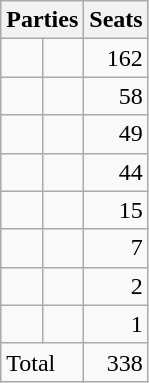<table class="wikitable" style="text-align:left;">
<tr>
<th colspan="2" style="text-align:left;">Parties</th>
<th>Seats</th>
</tr>
<tr>
<td></td>
<td></td>
<td style="text-align:right;">162</td>
</tr>
<tr>
<td></td>
<td></td>
<td style="text-align:right;">58</td>
</tr>
<tr>
<td></td>
<td></td>
<td style="text-align:right;">49</td>
</tr>
<tr>
<td></td>
<td></td>
<td style="text-align:right;">44</td>
</tr>
<tr>
<td></td>
<td></td>
<td style="text-align:right;">15</td>
</tr>
<tr>
<td></td>
<td></td>
<td style="text-align:right;">7</td>
</tr>
<tr>
<td></td>
<td></td>
<td style="text-align:right;">2</td>
</tr>
<tr>
<td></td>
<td></td>
<td style="text-align:right;">1</td>
</tr>
<tr>
<td colspan="2" style="text-align:left;">Total</td>
<td style="text-align:right;">338</td>
</tr>
</table>
